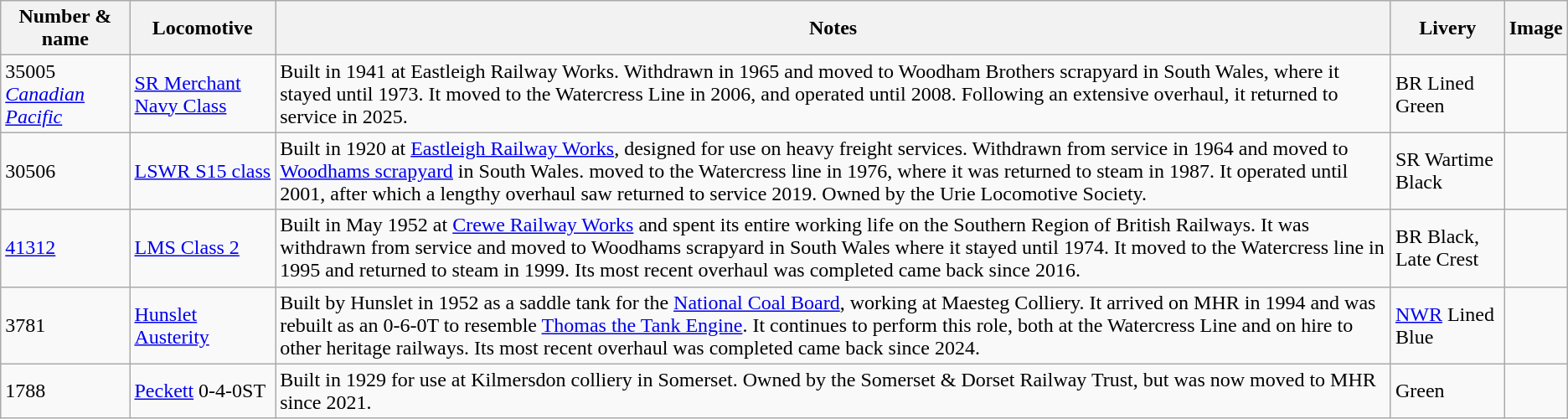<table class="wikitable">
<tr>
<th>Number & name</th>
<th>Locomotive</th>
<th>Notes</th>
<th>Livery</th>
<th>Image</th>
</tr>
<tr>
<td>35005 <em><a href='#'>Canadian Pacific</a></em></td>
<td><a href='#'>SR Merchant Navy Class</a> </td>
<td>Built in 1941 at Eastleigh Railway Works. Withdrawn in 1965 and moved to Woodham Brothers scrapyard in South Wales, where it stayed until 1973. It moved to the Watercress Line in 2006, and operated until 2008. Following an extensive overhaul, it returned to service in 2025. </td>
<td>BR Lined Green</td>
<td></td>
</tr>
<tr>
<td>30506</td>
<td><a href='#'>LSWR S15 class</a> </td>
<td>Built in 1920 at <a href='#'>Eastleigh Railway Works</a>, designed for use on heavy freight services. Withdrawn from service in 1964 and moved to <a href='#'>Woodhams scrapyard</a> in South Wales. moved to the Watercress line in 1976, where it was returned to steam in 1987. It operated until 2001, after which a lengthy overhaul saw returned to service 2019. Owned by the Urie Locomotive Society.</td>
<td>SR Wartime Black</td>
<td></td>
</tr>
<tr>
<td><a href='#'>41312</a></td>
<td><a href='#'>LMS Class 2</a> </td>
<td>Built in May 1952 at <a href='#'>Crewe Railway Works</a> and spent its entire working life on the Southern Region of British Railways. It was withdrawn from service and moved to Woodhams scrapyard in South Wales where it stayed until 1974. It moved to the Watercress line in 1995 and returned to steam in 1999. Its most recent overhaul was completed came back since 2016.</td>
<td>BR Black, Late Crest</td>
<td></td>
</tr>
<tr>
<td>3781</td>
<td><a href='#'>Hunslet</a> <a href='#'>Austerity</a> </td>
<td>Built by Hunslet in 1952 as a saddle tank for the <a href='#'>National Coal Board</a>, working at Maesteg Colliery. It arrived on MHR in 1994 and was rebuilt as an 0-6-0T to resemble <a href='#'>Thomas the Tank Engine</a>. It continues to perform this role, both at the Watercress Line and on hire to other heritage railways. Its most recent overhaul was completed came back since 2024.</td>
<td><a href='#'>NWR</a>  Lined Blue</td>
<td></td>
</tr>
<tr>
<td>1788</td>
<td><a href='#'>Peckett</a> 0-4-0ST</td>
<td>Built in 1929 for use at Kilmersdon colliery in Somerset. Owned by the Somerset & Dorset Railway Trust, but was now moved to MHR since 2021.</td>
<td>Green</td>
<td></td>
</tr>
</table>
